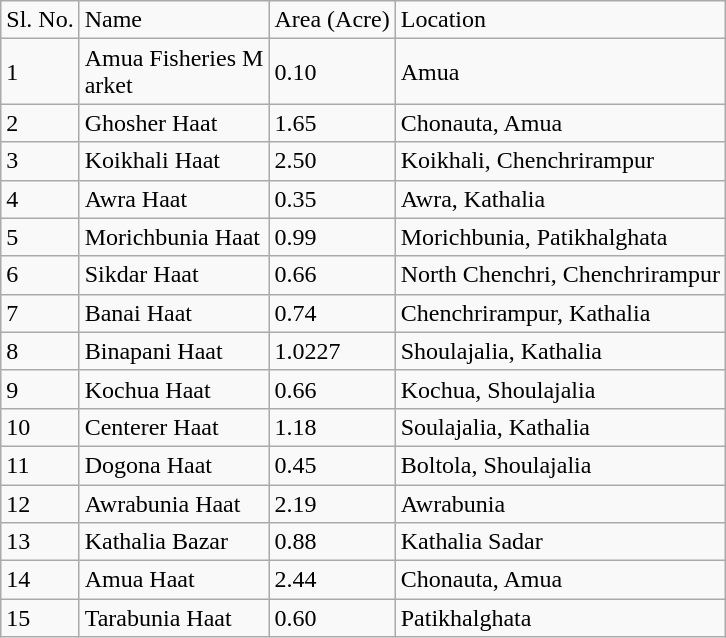<table class="wikitable">
<tr>
<td>Sl. No.</td>
<td>Name</td>
<td>Area (Acre)</td>
<td>Location</td>
</tr>
<tr>
<td>1</td>
<td>Amua Fisheries M<br>arket</td>
<td>0.10</td>
<td>Amua</td>
</tr>
<tr>
<td>2</td>
<td>Ghosher Haat</td>
<td>1.65</td>
<td>Chonauta, Amua</td>
</tr>
<tr>
<td>3</td>
<td>Koikhali Haat</td>
<td>2.50</td>
<td>Koikhali, Chenchrirampur</td>
</tr>
<tr>
<td>4</td>
<td>Awra Haat</td>
<td>0.35</td>
<td>Awra, Kathalia</td>
</tr>
<tr>
<td>5</td>
<td>Morichbunia Haat</td>
<td>0.99</td>
<td>Morichbunia, Patikhalghata</td>
</tr>
<tr>
<td>6</td>
<td>Sikdar Haat</td>
<td>0.66</td>
<td>North Chenchri, Chenchrirampur</td>
</tr>
<tr>
<td>7</td>
<td>Banai Haat</td>
<td>0.74</td>
<td>Chenchrirampur, Kathalia</td>
</tr>
<tr>
<td>8</td>
<td>Binapani Haat</td>
<td>1.0227</td>
<td>Shoulajalia, Kathalia</td>
</tr>
<tr>
<td>9</td>
<td>Kochua Haat</td>
<td>0.66</td>
<td>Kochua, Shoulajalia</td>
</tr>
<tr>
<td>10</td>
<td>Centerer Haat</td>
<td>1.18</td>
<td>Soulajalia, Kathalia</td>
</tr>
<tr>
<td>11</td>
<td>Dogona Haat</td>
<td>0.45</td>
<td>Boltola, Shoulajalia</td>
</tr>
<tr>
<td>12</td>
<td>Awrabunia Haat</td>
<td>2.19</td>
<td>Awrabunia</td>
</tr>
<tr>
<td>13</td>
<td>Kathalia Bazar</td>
<td>0.88</td>
<td>Kathalia Sadar</td>
</tr>
<tr>
<td>14</td>
<td>Amua Haat</td>
<td>2.44</td>
<td>Chonauta, Amua</td>
</tr>
<tr>
<td>15</td>
<td>Tarabunia Haat</td>
<td>0.60</td>
<td>Patikhalghata</td>
</tr>
</table>
